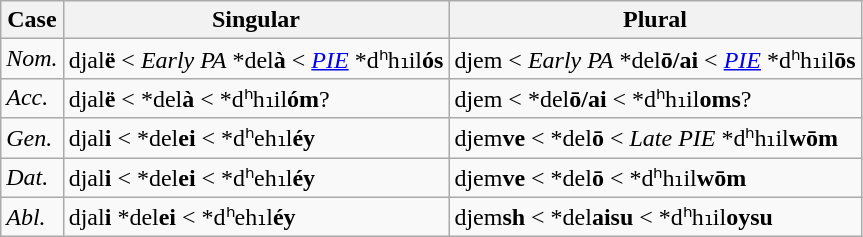<table class="wikitable sortable">
<tr>
<th>Case</th>
<th>Singular</th>
<th>Plural</th>
</tr>
<tr>
<td><em>Nom.</em></td>
<td>djal<strong>ë</strong> < <em>Early PA</em> *del<strong>à</strong> < <em><a href='#'>PIE</a></em> *dʰh₁il<strong>ós</strong></td>
<td>djem < <em>Early</em> <em>PA</em> *del<strong>ō/ai</strong> < <em><a href='#'>PIE</a></em> *dʰh₁il<strong>ōs</strong></td>
</tr>
<tr>
<td><em>Acc.</em></td>
<td>djal<strong>ë</strong> < *del<strong>à</strong> < *dʰh₁il<strong>óm</strong>?</td>
<td>djem < *del<strong>ō/ai</strong> < *dʰh₁il<strong>oms</strong>?</td>
</tr>
<tr>
<td><em>Gen.</em></td>
<td>djal<strong>i</strong> < *del<strong>ei</strong> <  *dʰeh₁l<strong>éy</strong></td>
<td>djem<strong>ve</strong> < *del<strong>ō</strong> < <em>Late PIE</em> *dʰh₁il<strong>wōm</strong></td>
</tr>
<tr>
<td><em>Dat.</em></td>
<td>djal<strong>i</strong> < *del<strong>ei</strong> <  *dʰeh₁l<strong>éy</strong></td>
<td>djem<strong>ve</strong> < *del<strong>ō</strong> < *dʰh₁il<strong>wōm</strong></td>
</tr>
<tr>
<td><em>Abl.</em></td>
<td>djal<strong>i</strong> *del<strong>ei</strong> < *dʰeh₁l<strong>éy</strong></td>
<td>djem<strong>sh</strong> < *del<strong>aisu</strong> < *dʰh₁il<strong>oysu</strong></td>
</tr>
</table>
